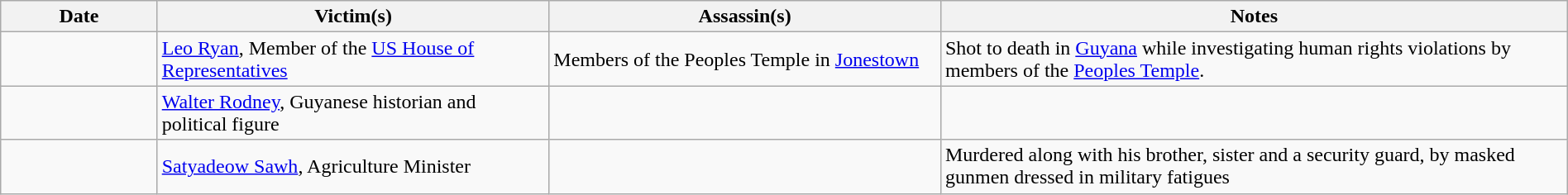<table class="wikitable sortable" style="width:100%">
<tr>
<th style="width:10%">Date</th>
<th style="width:25%">Victim(s)</th>
<th style="width:25%">Assassin(s)</th>
<th style="width:40%">Notes</th>
</tr>
<tr>
<td></td>
<td><a href='#'>Leo Ryan</a>, Member of the <a href='#'>US House of Representatives</a></td>
<td>Members of the Peoples Temple in <a href='#'>Jonestown</a></td>
<td>Shot to death in <a href='#'>Guyana</a> while investigating human rights violations by members of the <a href='#'>Peoples Temple</a>.</td>
</tr>
<tr>
<td></td>
<td><a href='#'>Walter Rodney</a>, Guyanese historian and political figure</td>
<td></td>
<td></td>
</tr>
<tr>
<td></td>
<td><a href='#'>Satyadeow Sawh</a>, Agriculture Minister</td>
<td></td>
<td>Murdered along with his brother, sister and a security guard, by masked gunmen dressed in military fatigues</td>
</tr>
</table>
